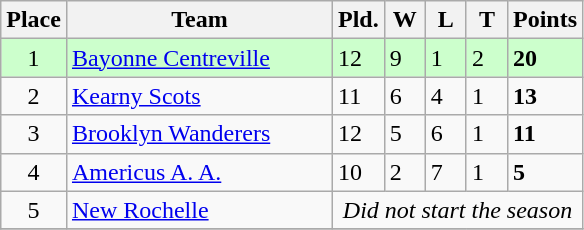<table class="wikitable">
<tr>
<th>Place</th>
<th width="170">Team</th>
<th width="20">Pld.</th>
<th width="20">W</th>
<th width="20">L</th>
<th width="20">T</th>
<th>Points</th>
</tr>
<tr bgcolor=#ccffcc>
<td align=center>1</td>
<td><a href='#'>Bayonne Centreville</a></td>
<td>12</td>
<td>9</td>
<td>1</td>
<td>2</td>
<td><strong>20</strong></td>
</tr>
<tr>
<td align=center>2</td>
<td><a href='#'>Kearny Scots</a></td>
<td>11</td>
<td>6</td>
<td>4</td>
<td>1</td>
<td><strong>13</strong></td>
</tr>
<tr>
<td align=center>3</td>
<td><a href='#'>Brooklyn Wanderers</a></td>
<td>12</td>
<td>5</td>
<td>6</td>
<td>1</td>
<td><strong>11</strong></td>
</tr>
<tr>
<td align=center>4</td>
<td><a href='#'>Americus A. A.</a></td>
<td>10</td>
<td>2</td>
<td>7</td>
<td>1</td>
<td><strong>5</strong></td>
</tr>
<tr>
<td align=center>5</td>
<td><a href='#'>New Rochelle</a></td>
<td colspan="5" align="center"><em>Did not start the season</em></td>
</tr>
<tr>
</tr>
</table>
